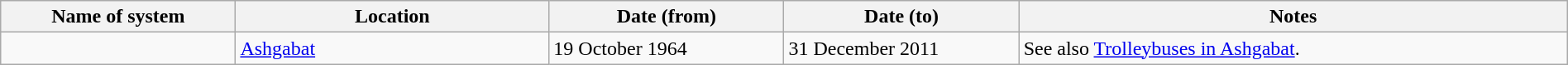<table class="wikitable" width=100%>
<tr>
<th width=15%>Name of system</th>
<th width=20%>Location</th>
<th width=15%>Date (from)</th>
<th width=15%>Date (to)</th>
<th width=35%>Notes</th>
</tr>
<tr>
<td> </td>
<td><a href='#'>Ashgabat</a></td>
<td>19 October 1964</td>
<td>31 December 2011</td>
<td>See also <a href='#'>Trolleybuses in Ashgabat</a>.</td>
</tr>
</table>
